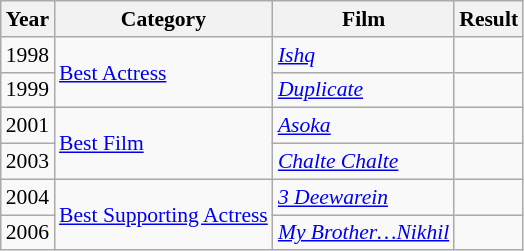<table class="wikitable" style="font-size: 90%;">
<tr>
<th>Year</th>
<th>Category</th>
<th>Film</th>
<th>Result</th>
</tr>
<tr>
<td>1998</td>
<td Rowspan="2"><a href='#'>Best Actress</a></td>
<td><em><a href='#'>Ishq</a></em></td>
<td></td>
</tr>
<tr>
<td>1999</td>
<td><em><a href='#'>Duplicate</a></em></td>
<td></td>
</tr>
<tr>
<td>2001</td>
<td rowspan="2"><a href='#'>Best Film</a></td>
<td><em><a href='#'>Asoka</a></em></td>
<td></td>
</tr>
<tr>
<td>2003</td>
<td><em><a href='#'>Chalte Chalte</a></em></td>
<td></td>
</tr>
<tr>
<td>2004</td>
<td rowspan="2"><a href='#'>Best Supporting Actress</a></td>
<td><em><a href='#'>3 Deewarein</a></em></td>
<td></td>
</tr>
<tr>
<td>2006</td>
<td><em><a href='#'>My Brother…Nikhil</a></em></td>
<td></td>
</tr>
</table>
